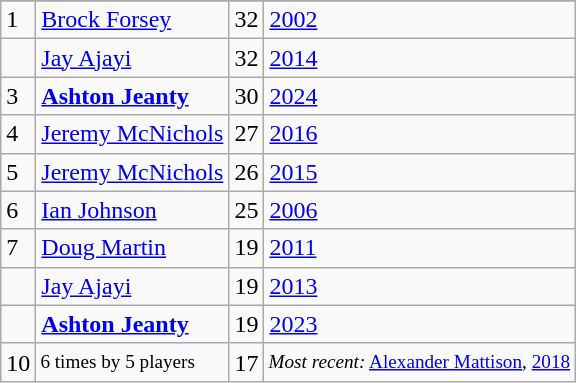<table class="wikitable">
<tr>
</tr>
<tr>
<td>1</td>
<td><a href='#'>Brock Forsey</a></td>
<td><abbr>32</abbr></td>
<td><a href='#'>2002</a></td>
</tr>
<tr>
<td></td>
<td><a href='#'>Jay Ajayi</a></td>
<td><abbr>32</abbr></td>
<td><a href='#'>2014</a></td>
</tr>
<tr>
<td>3</td>
<td><strong><a href='#'>Ashton Jeanty</a></strong></td>
<td><abbr>30</abbr></td>
<td><a href='#'>2024</a></td>
</tr>
<tr>
<td>4</td>
<td><a href='#'>Jeremy McNichols</a></td>
<td><abbr>27</abbr></td>
<td><a href='#'>2016</a></td>
</tr>
<tr>
<td>5</td>
<td><a href='#'>Jeremy McNichols</a></td>
<td><abbr>26</abbr></td>
<td><a href='#'>2015</a></td>
</tr>
<tr>
<td>6</td>
<td><a href='#'>Ian Johnson</a></td>
<td><abbr>25</abbr></td>
<td><a href='#'>2006</a></td>
</tr>
<tr>
<td>7</td>
<td><a href='#'>Doug Martin</a></td>
<td><abbr>19</abbr></td>
<td><a href='#'>2011</a></td>
</tr>
<tr>
<td></td>
<td><a href='#'>Jay Ajayi</a></td>
<td><abbr>19</abbr></td>
<td><a href='#'>2013</a></td>
</tr>
<tr>
<td></td>
<td><strong><a href='#'>Ashton Jeanty</a></strong></td>
<td><abbr>19</abbr></td>
<td><a href='#'>2023</a></td>
</tr>
<tr>
<td>10</td>
<td style="font-size:80%;">6 times by 5 players</td>
<td>17</td>
<td colspan=2 style="font-size:80%;"><em>Most recent:</em> <a href='#'>Alexander Mattison</a>, <a href='#'>2018</a></td>
</tr>
</table>
